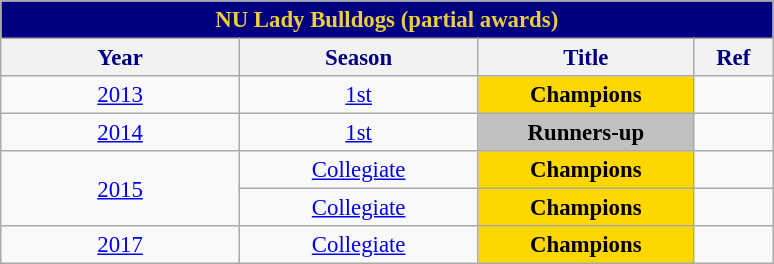<table class="wikitable sortable" style="font-size:95%; text-align:left;">
<tr>
<th colspan="4" style= "background: #000080; color: #eccd3e; text-align: center"><strong>NU Lady Bulldogs (partial awards)</strong></th>
</tr>
<tr style="background: white; color: #000080">
<th style= "align=center; width:10em;">Year</th>
<th style= "align=center;width:10em;">Season</th>
<th style= "align=center; width:9em;">Title</th>
<th style= "align=center; width:3em;">Ref</th>
</tr>
<tr align=center>
<td rowspan=1><a href='#'>2013</a></td>
<td rowspan=1><a href='#'>1st</a></td>
<td style="background:gold;"><strong>Champions</strong></td>
<td></td>
</tr>
<tr align=center>
<td rowspan=1><a href='#'>2014</a></td>
<td rowspan=1><a href='#'>1st</a></td>
<td style="background:silver;"><strong>Runners-up</strong></td>
<td></td>
</tr>
<tr align=center>
<td rowspan=2><a href='#'>2015</a></td>
<td rowspan=1><a href='#'>Collegiate</a></td>
<td style="background:gold;"><strong>Champions</strong></td>
<td></td>
</tr>
<tr align=center>
<td rowspan=1><a href='#'>Collegiate</a></td>
<td style="background:gold;"><strong>Champions</strong></td>
<td></td>
</tr>
<tr align=center>
<td rowspan=1><a href='#'>2017</a></td>
<td rowspan=1><a href='#'>Collegiate</a></td>
<td style="background:gold;"><strong>Champions</strong></td>
<td></td>
</tr>
</table>
